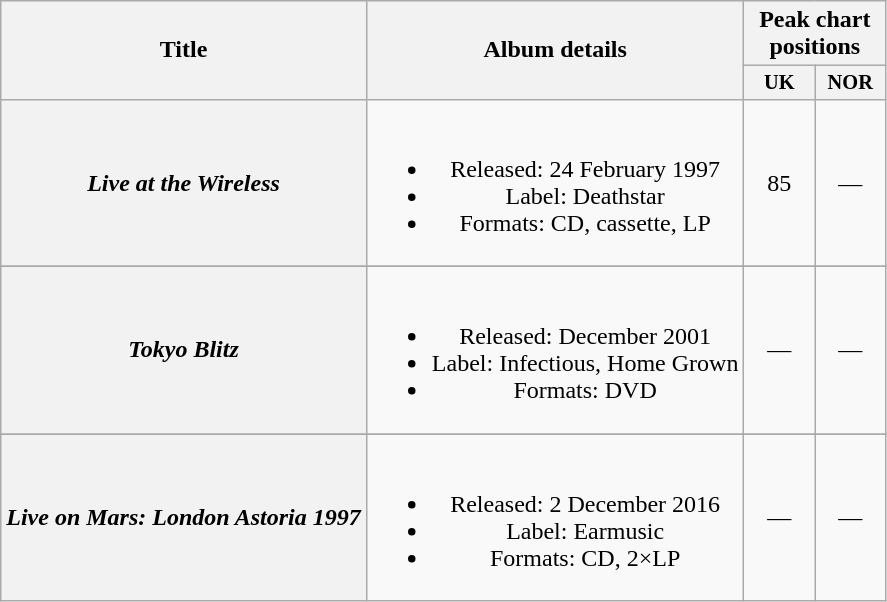<table class="wikitable plainrowheaders" style="text-align:center;">
<tr>
<th scope="col" rowspan="2">Title</th>
<th scope="col" rowspan="2">Album details</th>
<th scope="col" colspan="2">Peak chart positions</th>
</tr>
<tr>
<th style="width:3em;font-size:85%">UK<br></th>
<th style="width:3em;font-size:85%">NOR<br></th>
</tr>
<tr>
<th scope="row"><em>Live at the Wireless</em></th>
<td><br><ul><li>Released: 24 February 1997</li><li>Label: Deathstar</li><li>Formats: CD, cassette, LP</li></ul></td>
<td>85</td>
<td>—</td>
</tr>
<tr>
</tr>
<tr>
<th scope="row"><em>Tokyo Blitz</em></th>
<td><br><ul><li>Released: December 2001</li><li>Label: Infectious, Home Grown</li><li>Formats: DVD</li></ul></td>
<td>—</td>
<td>—</td>
</tr>
<tr>
</tr>
<tr>
<th scope="row"><em>Live on Mars: London Astoria 1997</em></th>
<td><br><ul><li>Released: 2 December 2016</li><li>Label: Earmusic</li><li>Formats: CD, 2×LP</li></ul></td>
<td>—</td>
<td>—</td>
</tr>
</table>
